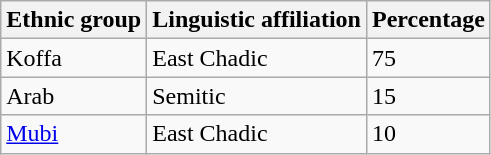<table class="wikitable">
<tr>
<th>Ethnic group</th>
<th>Linguistic affiliation</th>
<th>Percentage</th>
</tr>
<tr>
<td>Koffa</td>
<td>East Chadic</td>
<td>75</td>
</tr>
<tr>
<td>Arab</td>
<td>Semitic</td>
<td>15</td>
</tr>
<tr>
<td><a href='#'>Mubi</a></td>
<td>East Chadic</td>
<td>10</td>
</tr>
</table>
